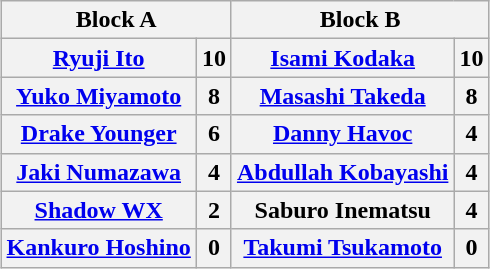<table class="wikitable" style="margin: 1em auto 1em auto">
<tr>
<th colspan="2">Block A</th>
<th colspan="2">Block B</th>
</tr>
<tr>
<th><a href='#'>Ryuji Ito</a></th>
<th>10</th>
<th><a href='#'>Isami Kodaka</a></th>
<th>10</th>
</tr>
<tr>
<th><a href='#'>Yuko Miyamoto</a></th>
<th>8</th>
<th><a href='#'>Masashi Takeda</a></th>
<th>8</th>
</tr>
<tr>
<th><a href='#'>Drake Younger</a></th>
<th>6</th>
<th><a href='#'>Danny Havoc</a></th>
<th>4</th>
</tr>
<tr>
<th><a href='#'>Jaki Numazawa</a></th>
<th>4</th>
<th><a href='#'>Abdullah Kobayashi</a></th>
<th>4</th>
</tr>
<tr>
<th><a href='#'>Shadow WX</a></th>
<th>2</th>
<th>Saburo Inematsu</th>
<th>4</th>
</tr>
<tr>
<th><a href='#'>Kankuro Hoshino</a></th>
<th>0</th>
<th><a href='#'>Takumi Tsukamoto</a></th>
<th>0</th>
</tr>
</table>
